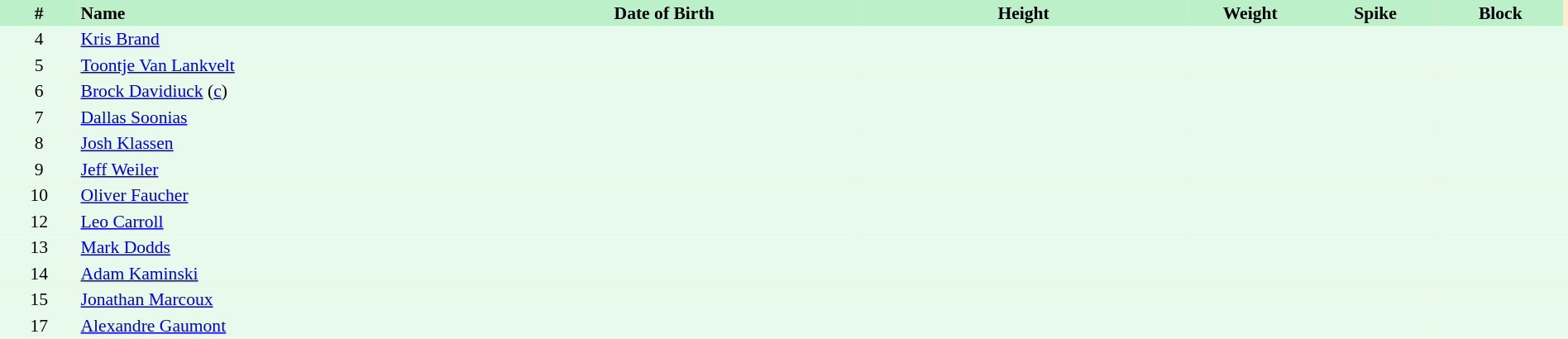<table border=0 cellpadding=2 cellspacing=0  |- bgcolor=#FFECCE style="text-align:center; font-size:90%;" width=100%>
<tr bgcolor=#BBF0C9>
<th width=5%>#</th>
<th width=25% align=left>Name</th>
<th width=25%>Date of Birth</th>
<th width=21%>Height</th>
<th width=8%>Weight</th>
<th width=8%>Spike</th>
<th width=8%>Block</th>
</tr>
<tr bgcolor=#E7FAEC>
<td>4</td>
<td align=left><a href='#'>Kris Brand</a></td>
<td></td>
<td></td>
<td></td>
<td></td>
<td></td>
<td></td>
</tr>
<tr bgcolor=#E7FAEC>
<td>5</td>
<td align=left><a href='#'>Toontje Van Lankvelt</a></td>
<td></td>
<td></td>
<td></td>
<td></td>
<td></td>
<td></td>
</tr>
<tr bgcolor=#E7FAEC>
<td>6</td>
<td align=left><a href='#'>Brock Davidiuck</a> (<a href='#'>c</a>)</td>
<td></td>
<td></td>
<td></td>
<td></td>
<td></td>
<td></td>
</tr>
<tr bgcolor=#E7FAEC>
<td>7</td>
<td align=left><a href='#'>Dallas Soonias</a></td>
<td></td>
<td></td>
<td></td>
<td></td>
<td></td>
<td></td>
</tr>
<tr bgcolor=#E7FAEC>
<td>8</td>
<td align=left><a href='#'>Josh Klassen</a></td>
<td></td>
<td></td>
<td></td>
<td></td>
<td></td>
<td></td>
</tr>
<tr bgcolor=#E7FAEC>
<td>9</td>
<td align=left><a href='#'>Jeff Weiler</a></td>
<td></td>
<td></td>
<td></td>
<td></td>
<td></td>
<td></td>
</tr>
<tr bgcolor=#E7FAEC>
<td>10</td>
<td align=left><a href='#'>Oliver Faucher</a></td>
<td></td>
<td></td>
<td></td>
<td></td>
<td></td>
<td></td>
</tr>
<tr bgcolor=#E7FAEC>
<td>12</td>
<td align=left><a href='#'>Leo Carroll</a></td>
<td></td>
<td></td>
<td></td>
<td></td>
<td></td>
<td></td>
</tr>
<tr bgcolor=#E7FAEC>
<td>13</td>
<td align=left><a href='#'>Mark Dodds</a></td>
<td></td>
<td></td>
<td></td>
<td></td>
<td></td>
<td></td>
</tr>
<tr bgcolor=#E7FAEC>
<td>14</td>
<td align=left><a href='#'>Adam Kaminski</a></td>
<td></td>
<td></td>
<td></td>
<td></td>
<td></td>
<td></td>
</tr>
<tr bgcolor=#E7FAEC>
<td>15</td>
<td align=left><a href='#'>Jonathan Marcoux</a></td>
<td></td>
<td></td>
<td></td>
<td></td>
<td></td>
<td></td>
</tr>
<tr bgcolor=#E7FAEC>
<td>17</td>
<td align=left><a href='#'>Alexandre Gaumont</a></td>
<td></td>
<td></td>
<td></td>
<td></td>
<td></td>
<td></td>
</tr>
</table>
